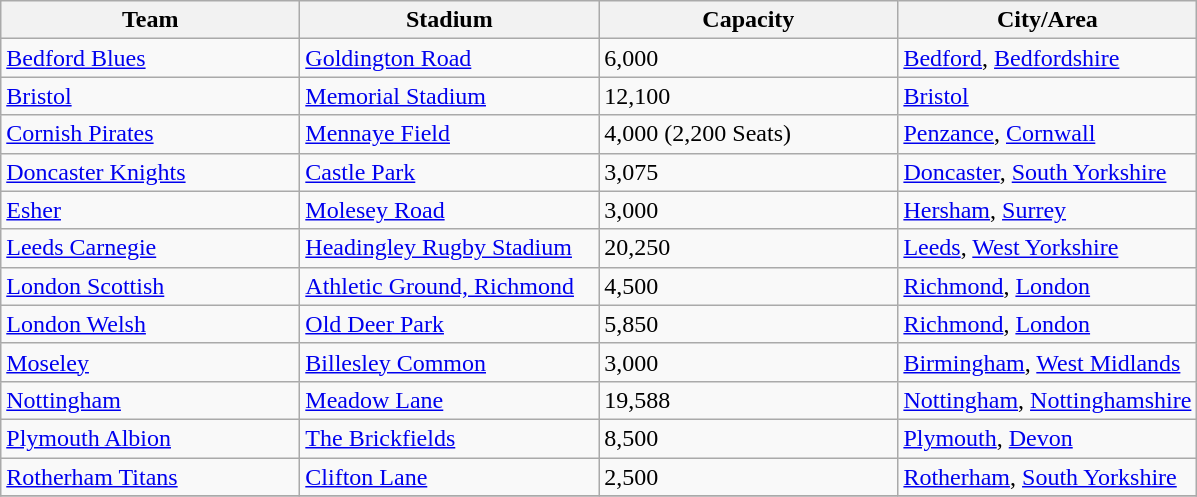<table class="wikitable sortable">
<tr>
<th width=25%>Team</th>
<th width=25%>Stadium</th>
<th width=25%>Capacity</th>
<th width=25%>City/Area</th>
</tr>
<tr>
<td><a href='#'>Bedford Blues</a></td>
<td><a href='#'>Goldington Road</a></td>
<td>6,000</td>
<td><a href='#'>Bedford</a>, <a href='#'>Bedfordshire</a></td>
</tr>
<tr>
<td><a href='#'>Bristol</a></td>
<td><a href='#'>Memorial Stadium</a></td>
<td>12,100</td>
<td><a href='#'>Bristol</a></td>
</tr>
<tr>
<td><a href='#'>Cornish Pirates</a></td>
<td><a href='#'>Mennaye Field</a></td>
<td>4,000 (2,200 Seats)</td>
<td><a href='#'>Penzance</a>, <a href='#'>Cornwall</a></td>
</tr>
<tr>
<td><a href='#'>Doncaster Knights</a></td>
<td><a href='#'>Castle Park</a></td>
<td>3,075</td>
<td><a href='#'>Doncaster</a>, <a href='#'>South Yorkshire</a></td>
</tr>
<tr>
<td><a href='#'>Esher</a></td>
<td><a href='#'>Molesey Road</a></td>
<td>3,000</td>
<td><a href='#'>Hersham</a>, <a href='#'>Surrey</a></td>
</tr>
<tr>
<td><a href='#'>Leeds Carnegie</a></td>
<td><a href='#'>Headingley Rugby Stadium</a></td>
<td>20,250</td>
<td><a href='#'>Leeds</a>, <a href='#'>West Yorkshire</a></td>
</tr>
<tr>
<td><a href='#'>London Scottish</a></td>
<td><a href='#'>Athletic Ground, Richmond</a></td>
<td>4,500</td>
<td><a href='#'>Richmond</a>, <a href='#'>London</a></td>
</tr>
<tr>
<td><a href='#'>London Welsh</a></td>
<td><a href='#'>Old Deer Park</a></td>
<td>5,850</td>
<td><a href='#'>Richmond</a>, <a href='#'>London</a></td>
</tr>
<tr>
<td><a href='#'>Moseley</a></td>
<td><a href='#'>Billesley Common</a></td>
<td>3,000</td>
<td><a href='#'>Birmingham</a>, <a href='#'>West Midlands</a></td>
</tr>
<tr>
<td><a href='#'>Nottingham</a></td>
<td><a href='#'>Meadow Lane</a></td>
<td>19,588</td>
<td><a href='#'>Nottingham</a>, <a href='#'>Nottinghamshire</a></td>
</tr>
<tr>
<td><a href='#'>Plymouth Albion</a></td>
<td><a href='#'>The Brickfields</a></td>
<td>8,500</td>
<td><a href='#'>Plymouth</a>, <a href='#'>Devon</a></td>
</tr>
<tr>
<td><a href='#'>Rotherham Titans</a></td>
<td><a href='#'>Clifton Lane</a></td>
<td>2,500</td>
<td><a href='#'>Rotherham</a>, <a href='#'>South Yorkshire</a></td>
</tr>
<tr>
</tr>
</table>
